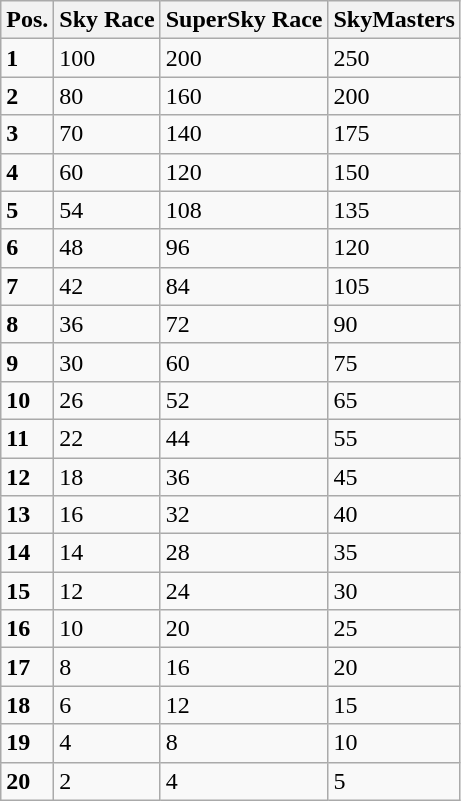<table class="wikitable">
<tr>
<th>Pos.</th>
<th>Sky Race</th>
<th>SuperSky Race</th>
<th>SkyMasters</th>
</tr>
<tr>
<td><strong>1</strong></td>
<td>100</td>
<td>200</td>
<td>250</td>
</tr>
<tr>
<td><strong>2</strong></td>
<td>80</td>
<td>160</td>
<td>200</td>
</tr>
<tr>
<td><strong>3</strong></td>
<td>70</td>
<td>140</td>
<td>175</td>
</tr>
<tr>
<td><strong>4</strong></td>
<td>60</td>
<td>120</td>
<td>150</td>
</tr>
<tr>
<td><strong>5</strong></td>
<td>54</td>
<td>108</td>
<td>135</td>
</tr>
<tr>
<td><strong>6</strong></td>
<td>48</td>
<td>96</td>
<td>120</td>
</tr>
<tr>
<td><strong>7</strong></td>
<td>42</td>
<td>84</td>
<td>105</td>
</tr>
<tr>
<td><strong>8</strong></td>
<td>36</td>
<td>72</td>
<td>90</td>
</tr>
<tr>
<td><strong>9</strong></td>
<td>30</td>
<td>60</td>
<td>75</td>
</tr>
<tr>
<td><strong>10</strong></td>
<td>26</td>
<td>52</td>
<td>65</td>
</tr>
<tr>
<td><strong>11</strong></td>
<td>22</td>
<td>44</td>
<td>55</td>
</tr>
<tr>
<td><strong>12</strong></td>
<td>18</td>
<td>36</td>
<td>45</td>
</tr>
<tr>
<td><strong>13</strong></td>
<td>16</td>
<td>32</td>
<td>40</td>
</tr>
<tr>
<td><strong>14</strong></td>
<td>14</td>
<td>28</td>
<td>35</td>
</tr>
<tr>
<td><strong>15</strong></td>
<td>12</td>
<td>24</td>
<td>30</td>
</tr>
<tr>
<td><strong>16</strong></td>
<td>10</td>
<td>20</td>
<td>25</td>
</tr>
<tr>
<td><strong>17</strong></td>
<td>8</td>
<td>16</td>
<td>20</td>
</tr>
<tr>
<td><strong>18</strong></td>
<td>6</td>
<td>12</td>
<td>15</td>
</tr>
<tr>
<td><strong>19</strong></td>
<td>4</td>
<td>8</td>
<td>10</td>
</tr>
<tr>
<td><strong>20</strong></td>
<td>2</td>
<td>4</td>
<td>5</td>
</tr>
</table>
